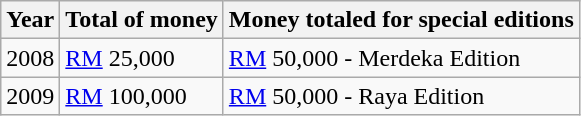<table class="wikitable" border="1">
<tr>
<th>Year</th>
<th>Total of money</th>
<th>Money totaled for special editions</th>
</tr>
<tr>
<td>2008</td>
<td><a href='#'>RM</a> 25,000</td>
<td><a href='#'>RM</a> 50,000 - Merdeka Edition</td>
</tr>
<tr>
<td>2009</td>
<td><a href='#'>RM</a> 100,000</td>
<td><a href='#'>RM</a> 50,000 - Raya Edition</td>
</tr>
</table>
